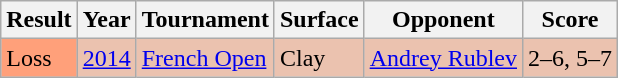<table class="wikitable">
<tr>
<th>Result</th>
<th>Year</th>
<th>Tournament</th>
<th>Surface</th>
<th>Opponent</th>
<th>Score</th>
</tr>
<tr style="background:#EBC2AF;">
<td bgcolor=ffa07a>Loss</td>
<td><a href='#'>2014</a></td>
<td><a href='#'>French Open</a></td>
<td>Clay</td>
<td> <a href='#'>Andrey Rublev</a></td>
<td>2–6, 5–7</td>
</tr>
</table>
